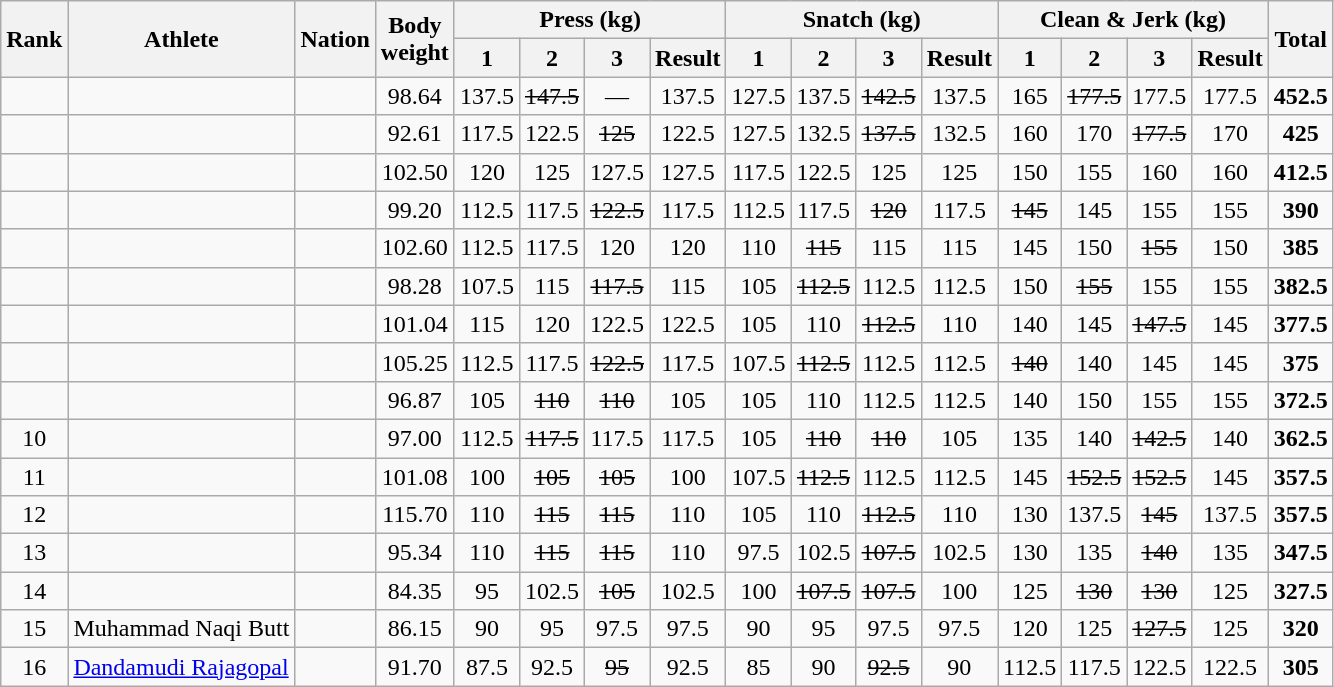<table class="wikitable sortable" style="text-align:center;">
<tr>
<th rowspan=2>Rank</th>
<th rowspan=2>Athlete</th>
<th rowspan=2>Nation</th>
<th rowspan=2>Body<br>weight</th>
<th colspan=4>Press (kg)</th>
<th colspan=4>Snatch (kg)</th>
<th colspan=4>Clean & Jerk (kg)</th>
<th rowspan=2>Total</th>
</tr>
<tr>
<th>1</th>
<th>2</th>
<th>3</th>
<th>Result</th>
<th>1</th>
<th>2</th>
<th>3</th>
<th>Result</th>
<th>1</th>
<th>2</th>
<th>3</th>
<th>Result</th>
</tr>
<tr>
<td></td>
<td align=left></td>
<td align=left></td>
<td>98.64</td>
<td>137.5</td>
<td><s>147.5</s></td>
<td>—</td>
<td>137.5 </td>
<td>127.5</td>
<td>137.5</td>
<td><s>142.5 </s></td>
<td>137.5 </td>
<td>165</td>
<td><s>177.5</s></td>
<td>177.5</td>
<td>177.5 </td>
<td><strong>452.5</strong> </td>
</tr>
<tr>
<td></td>
<td align=left></td>
<td align=left></td>
<td>92.61</td>
<td>117.5</td>
<td>122.5</td>
<td><s>125</s></td>
<td>122.5</td>
<td>127.5</td>
<td>132.5</td>
<td><s>137.5</s></td>
<td>132.5</td>
<td>160</td>
<td>170</td>
<td><s>177.5</s></td>
<td>170</td>
<td><strong>425</strong></td>
</tr>
<tr>
<td></td>
<td align=left></td>
<td align=left></td>
<td>102.50</td>
<td>120</td>
<td>125</td>
<td>127.5</td>
<td>127.5</td>
<td>117.5</td>
<td>122.5</td>
<td>125</td>
<td>125</td>
<td>150</td>
<td>155</td>
<td>160</td>
<td>160</td>
<td><strong>412.5</strong></td>
</tr>
<tr>
<td></td>
<td align=left></td>
<td align=left></td>
<td>99.20</td>
<td>112.5</td>
<td>117.5</td>
<td><s>122.5</s></td>
<td>117.5</td>
<td>112.5</td>
<td>117.5</td>
<td><s>120</s></td>
<td>117.5</td>
<td><s>145</s></td>
<td>145</td>
<td>155</td>
<td>155</td>
<td><strong>390</strong></td>
</tr>
<tr>
<td></td>
<td align=left></td>
<td align=left></td>
<td>102.60</td>
<td>112.5</td>
<td>117.5</td>
<td>120</td>
<td>120</td>
<td>110</td>
<td><s>115 </s></td>
<td>115</td>
<td>115</td>
<td>145</td>
<td>150</td>
<td><s>155</s></td>
<td>150</td>
<td><strong>385</strong></td>
</tr>
<tr>
<td></td>
<td align=left></td>
<td align=left></td>
<td>98.28</td>
<td>107.5</td>
<td>115</td>
<td><s>117.5</s></td>
<td>115</td>
<td>105</td>
<td><s>112.5</s></td>
<td>112.5</td>
<td>112.5</td>
<td>150</td>
<td><s>155</s></td>
<td>155</td>
<td>155</td>
<td><strong>382.5</strong></td>
</tr>
<tr>
<td></td>
<td align=left></td>
<td align=left></td>
<td>101.04</td>
<td>115</td>
<td>120</td>
<td>122.5</td>
<td>122.5</td>
<td>105</td>
<td>110</td>
<td><s>112.5</s></td>
<td>110</td>
<td>140</td>
<td>145</td>
<td><s>147.5</s></td>
<td>145</td>
<td><strong>377.5</strong></td>
</tr>
<tr>
<td></td>
<td align=left></td>
<td align=left></td>
<td>105.25</td>
<td>112.5</td>
<td>117.5</td>
<td><s>122.5</s></td>
<td>117.5</td>
<td>107.5</td>
<td><s>112.5</s></td>
<td>112.5</td>
<td>112.5</td>
<td><s>140</s></td>
<td>140</td>
<td>145</td>
<td>145</td>
<td><strong>375</strong></td>
</tr>
<tr>
<td></td>
<td align=left></td>
<td align=left></td>
<td>96.87</td>
<td>105</td>
<td><s>110</s></td>
<td><s>110</s></td>
<td>105</td>
<td>105</td>
<td>110</td>
<td>112.5</td>
<td>112.5</td>
<td>140</td>
<td>150</td>
<td>155</td>
<td>155</td>
<td><strong>372.5</strong></td>
</tr>
<tr>
<td>10</td>
<td align=left></td>
<td align=left></td>
<td>97.00</td>
<td>112.5</td>
<td><s>117.5 </s></td>
<td>117.5</td>
<td>117.5</td>
<td>105</td>
<td><s>110</s></td>
<td><s>110</s></td>
<td>105</td>
<td>135</td>
<td>140</td>
<td><s>142.5</s></td>
<td>140</td>
<td><strong>362.5</strong></td>
</tr>
<tr>
<td>11</td>
<td align=left></td>
<td align=left></td>
<td>101.08</td>
<td>100</td>
<td><s>105</s></td>
<td><s>105</s></td>
<td>100</td>
<td>107.5</td>
<td><s>112.5</s></td>
<td>112.5</td>
<td>112.5</td>
<td>145</td>
<td><s>152.5</s></td>
<td><s>152.5</s></td>
<td>145</td>
<td><strong>357.5</strong></td>
</tr>
<tr>
<td>12</td>
<td align=left></td>
<td align=left></td>
<td>115.70</td>
<td>110</td>
<td><s>115</s></td>
<td><s>115</s></td>
<td>110</td>
<td>105</td>
<td>110</td>
<td><s>112.5</s></td>
<td>110</td>
<td>130</td>
<td>137.5</td>
<td><s>145</s></td>
<td>137.5</td>
<td><strong>357.5</strong></td>
</tr>
<tr>
<td>13</td>
<td align=left></td>
<td align=left></td>
<td>95.34</td>
<td>110</td>
<td><s>115</s></td>
<td><s>115</s></td>
<td>110</td>
<td>97.5</td>
<td>102.5</td>
<td><s>107.5</s></td>
<td>102.5</td>
<td>130</td>
<td>135</td>
<td><s>140</s></td>
<td>135</td>
<td><strong>347.5</strong></td>
</tr>
<tr>
<td>14</td>
<td align=left></td>
<td align=left></td>
<td>84.35</td>
<td>95</td>
<td>102.5</td>
<td><s>105</s></td>
<td>102.5</td>
<td>100</td>
<td><s>107.5</s></td>
<td><s>107.5</s></td>
<td>100</td>
<td>125</td>
<td><s>130</s></td>
<td><s>130</s></td>
<td>125</td>
<td><strong>327.5</strong></td>
</tr>
<tr>
<td>15</td>
<td align=left>Muhammad Naqi Butt</td>
<td align=left></td>
<td>86.15</td>
<td>90</td>
<td>95</td>
<td>97.5</td>
<td>97.5</td>
<td>90</td>
<td>95</td>
<td>97.5</td>
<td>97.5</td>
<td>120</td>
<td>125</td>
<td><s>127.5</s></td>
<td>125</td>
<td><strong>320</strong></td>
</tr>
<tr>
<td>16</td>
<td align=left><a href='#'>Dandamudi Rajagopal</a></td>
<td align=left></td>
<td>91.70</td>
<td>87.5</td>
<td>92.5</td>
<td><s>95</s></td>
<td>92.5</td>
<td>85</td>
<td>90</td>
<td><s>92.5</s></td>
<td>90</td>
<td>112.5</td>
<td>117.5</td>
<td>122.5</td>
<td>122.5</td>
<td><strong>305</strong></td>
</tr>
</table>
